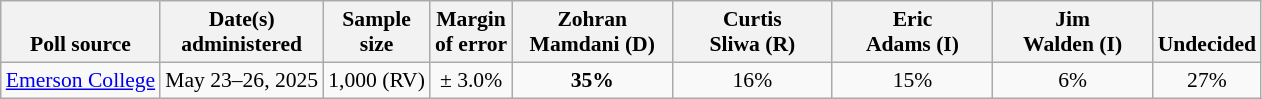<table class="wikitable" style="font-size:90%;text-align:center;">
<tr valign=bottom>
<th>Poll source</th>
<th>Date(s)<br>administered</th>
<th>Sample<br>size</th>
<th>Margin<br>of error</th>
<th style="width:100px;">Zohran<br>Mamdani (D)</th>
<th style="width:100px;">Curtis<br>Sliwa (R)</th>
<th style="width:100px;">Eric<br>Adams (I)</th>
<th style="width:100px;">Jim<br>Walden (I)</th>
<th>Undecided</th>
</tr>
<tr>
<td style="text-align:left;"><a href='#'>Emerson College</a></td>
<td>May 23–26, 2025</td>
<td>1,000 (RV)</td>
<td>± 3.0%</td>
<td><strong>35%</strong></td>
<td>16%</td>
<td>15%</td>
<td>6%</td>
<td>27%</td>
</tr>
</table>
